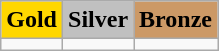<table class="wikitable">
<tr>
<td align=center bgcolor=gold> <strong>Gold</strong></td>
<td align=center bgcolor=silver> <strong>Silver</strong></td>
<td align=center bgcolor=cc9966> <strong>Bronze</strong></td>
</tr>
<tr>
<td></td>
<td></td>
<td></td>
</tr>
</table>
